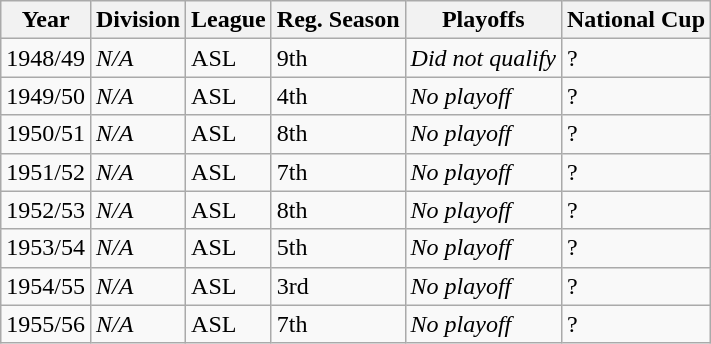<table class="wikitable">
<tr>
<th>Year</th>
<th>Division</th>
<th>League</th>
<th>Reg. Season</th>
<th>Playoffs</th>
<th>National Cup</th>
</tr>
<tr>
<td>1948/49</td>
<td><em>N/A</em></td>
<td>ASL</td>
<td>9th</td>
<td><em>Did not qualify</em></td>
<td>?</td>
</tr>
<tr>
<td>1949/50</td>
<td><em>N/A</em></td>
<td>ASL</td>
<td>4th</td>
<td><em>No playoff</em></td>
<td>?</td>
</tr>
<tr>
<td>1950/51</td>
<td><em>N/A</em></td>
<td>ASL</td>
<td>8th</td>
<td><em>No playoff</em></td>
<td>?</td>
</tr>
<tr>
<td>1951/52</td>
<td><em>N/A</em></td>
<td>ASL</td>
<td>7th</td>
<td><em>No playoff</em></td>
<td>?</td>
</tr>
<tr>
<td>1952/53</td>
<td><em>N/A</em></td>
<td>ASL</td>
<td>8th</td>
<td><em>No playoff</em></td>
<td>?</td>
</tr>
<tr>
<td>1953/54</td>
<td><em>N/A</em></td>
<td>ASL</td>
<td>5th</td>
<td><em>No playoff</em></td>
<td>?</td>
</tr>
<tr>
<td>1954/55</td>
<td><em>N/A</em></td>
<td>ASL</td>
<td>3rd</td>
<td><em>No playoff</em></td>
<td>?</td>
</tr>
<tr>
<td>1955/56</td>
<td><em>N/A</em></td>
<td>ASL</td>
<td>7th</td>
<td><em>No playoff</em></td>
<td>?</td>
</tr>
</table>
